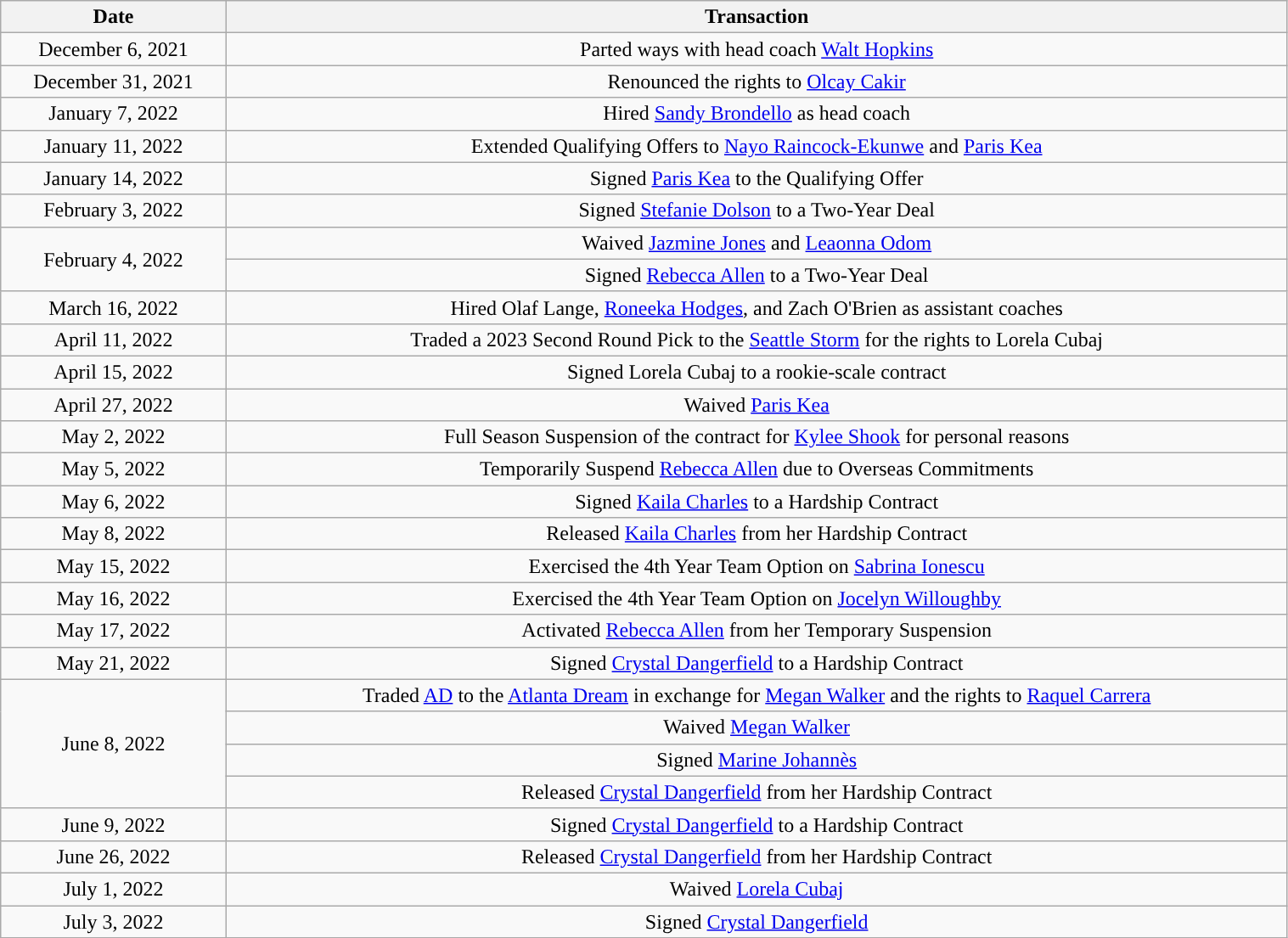<table class="wikitable" style="width:80%; text-align:center">
<tr>
<th>Date</th>
<th>Transaction</th>
</tr>
<tr>
<td>December 6, 2021</td>
<td>Parted ways with head coach <a href='#'>Walt Hopkins</a></td>
</tr>
<tr>
<td>December 31, 2021</td>
<td>Renounced the rights to <a href='#'>Olcay Cakir</a></td>
</tr>
<tr>
<td>January 7, 2022</td>
<td>Hired <a href='#'>Sandy Brondello</a> as head coach </td>
</tr>
<tr>
<td>January 11, 2022</td>
<td>Extended Qualifying Offers to <a href='#'>Nayo Raincock-Ekunwe</a> and <a href='#'>Paris Kea</a></td>
</tr>
<tr>
<td>January 14, 2022</td>
<td>Signed <a href='#'>Paris Kea</a> to the Qualifying Offer</td>
</tr>
<tr>
<td>February 3, 2022</td>
<td>Signed <a href='#'>Stefanie Dolson</a> to a Two-Year Deal</td>
</tr>
<tr>
<td rowspan=2>February 4, 2022</td>
<td>Waived <a href='#'>Jazmine Jones</a> and <a href='#'>Leaonna Odom</a></td>
</tr>
<tr>
<td>Signed <a href='#'>Rebecca Allen</a> to a Two-Year Deal</td>
</tr>
<tr>
<td>March 16, 2022</td>
<td>Hired Olaf Lange, <a href='#'>Roneeka Hodges</a>, and Zach O'Brien as assistant coaches</td>
</tr>
<tr>
<td>April 11, 2022</td>
<td>Traded a 2023 Second Round Pick to the <a href='#'>Seattle Storm</a> for the rights to Lorela Cubaj</td>
</tr>
<tr>
<td>April 15, 2022</td>
<td>Signed Lorela Cubaj to a rookie-scale contract</td>
</tr>
<tr>
<td>April 27, 2022</td>
<td>Waived <a href='#'>Paris Kea</a></td>
</tr>
<tr>
<td>May 2, 2022</td>
<td>Full Season Suspension of the contract for <a href='#'>Kylee Shook</a> for personal reasons</td>
</tr>
<tr>
<td>May 5, 2022</td>
<td>Temporarily Suspend <a href='#'>Rebecca Allen</a> due to Overseas Commitments</td>
</tr>
<tr>
<td>May 6, 2022</td>
<td>Signed <a href='#'>Kaila Charles</a> to a Hardship Contract </td>
</tr>
<tr>
<td>May 8, 2022</td>
<td>Released <a href='#'>Kaila Charles</a> from her Hardship Contract</td>
</tr>
<tr>
<td>May 15, 2022</td>
<td>Exercised the 4th Year Team Option on <a href='#'>Sabrina Ionescu</a></td>
</tr>
<tr>
<td>May 16, 2022</td>
<td>Exercised the 4th Year Team Option on <a href='#'>Jocelyn Willoughby</a></td>
</tr>
<tr>
<td>May 17, 2022</td>
<td>Activated <a href='#'>Rebecca Allen</a> from her Temporary Suspension</td>
</tr>
<tr>
<td>May 21, 2022</td>
<td>Signed <a href='#'>Crystal Dangerfield</a> to a Hardship Contract</td>
</tr>
<tr>
<td rowspan=4>June 8, 2022</td>
<td>Traded <a href='#'>AD</a> to the <a href='#'>Atlanta Dream</a> in exchange for <a href='#'>Megan Walker</a> and the rights to <a href='#'>Raquel Carrera</a></td>
</tr>
<tr>
<td>Waived <a href='#'>Megan Walker</a></td>
</tr>
<tr>
<td>Signed <a href='#'>Marine Johannès</a></td>
</tr>
<tr>
<td>Released <a href='#'>Crystal Dangerfield</a> from her Hardship Contract</td>
</tr>
<tr>
<td>June 9, 2022</td>
<td>Signed <a href='#'>Crystal Dangerfield</a> to a Hardship Contract</td>
</tr>
<tr>
<td>June 26, 2022</td>
<td>Released <a href='#'>Crystal Dangerfield</a> from her Hardship Contract</td>
</tr>
<tr>
<td>July 1, 2022</td>
<td>Waived <a href='#'>Lorela Cubaj</a></td>
</tr>
<tr>
<td>July 3, 2022</td>
<td>Signed <a href='#'>Crystal Dangerfield</a></td>
</tr>
</table>
